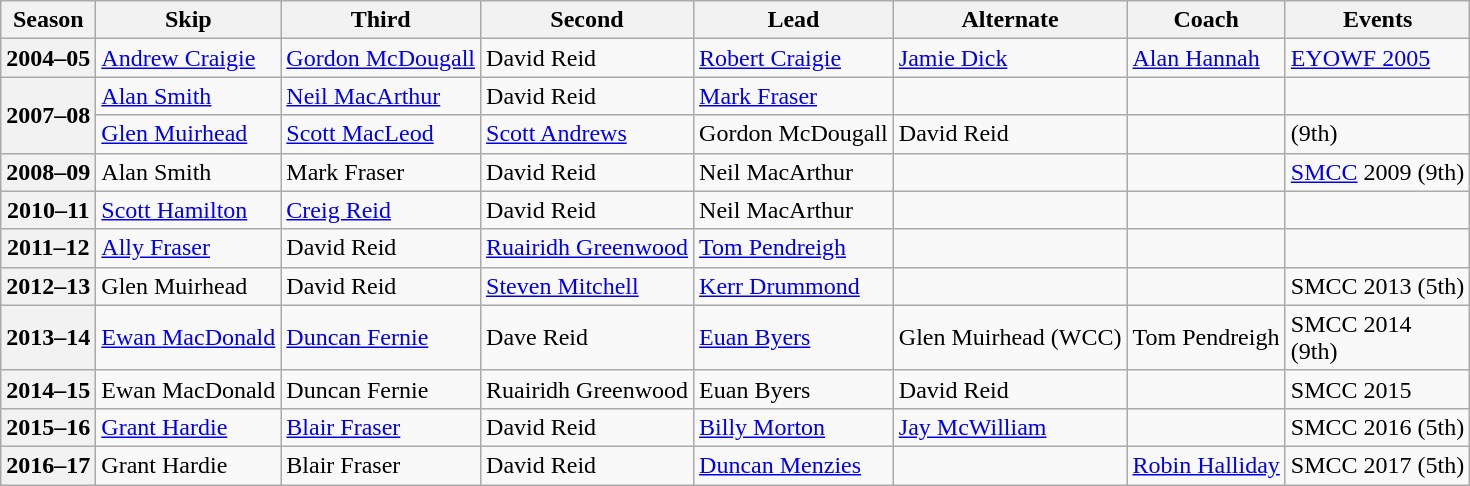<table class="wikitable">
<tr>
<th scope="col">Season</th>
<th scope="col">Skip</th>
<th scope="col">Third</th>
<th scope="col">Second</th>
<th scope="col">Lead</th>
<th scope="col">Alternate</th>
<th scope="col">Coach</th>
<th scope="col">Events</th>
</tr>
<tr>
<th scope="row">2004–05</th>
<td><a href='#'>Andrew Craigie</a></td>
<td><a href='#'>Gordon McDougall</a></td>
<td>David Reid</td>
<td><a href='#'>Robert Craigie</a></td>
<td><a href='#'>Jamie Dick</a></td>
<td><a href='#'>Alan Hannah</a></td>
<td><a href='#'>EYOWF 2005</a> </td>
</tr>
<tr>
<th scope="row" rowspan=2>2007–08</th>
<td><a href='#'>Alan Smith</a></td>
<td><a href='#'>Neil MacArthur</a></td>
<td>David Reid</td>
<td><a href='#'>Mark Fraser</a></td>
<td></td>
<td></td>
<td></td>
</tr>
<tr>
<td><a href='#'>Glen Muirhead</a></td>
<td><a href='#'>Scott MacLeod</a></td>
<td><a href='#'>Scott Andrews</a></td>
<td>Gordon McDougall</td>
<td>David Reid</td>
<td></td>
<td> (9th)</td>
</tr>
<tr>
<th scope="row">2008–09</th>
<td>Alan Smith</td>
<td>Mark Fraser</td>
<td>David Reid</td>
<td>Neil MacArthur</td>
<td></td>
<td></td>
<td><a href='#'>SMCC</a> 2009 (9th)</td>
</tr>
<tr>
<th scope="row">2010–11</th>
<td><a href='#'>Scott Hamilton</a></td>
<td><a href='#'>Creig Reid</a></td>
<td>David Reid</td>
<td>Neil MacArthur</td>
<td></td>
<td></td>
<td></td>
</tr>
<tr>
<th scope="row">2011–12</th>
<td><a href='#'>Ally Fraser</a></td>
<td>David Reid</td>
<td><a href='#'>Ruairidh Greenwood</a></td>
<td><a href='#'>Tom Pendreigh</a></td>
<td></td>
<td></td>
<td></td>
</tr>
<tr>
<th scope="row">2012–13</th>
<td>Glen Muirhead</td>
<td>David Reid</td>
<td><a href='#'>Steven Mitchell</a></td>
<td><a href='#'>Kerr Drummond</a></td>
<td></td>
<td></td>
<td>SMCC 2013 (5th)</td>
</tr>
<tr>
<th scope="row">2013–14</th>
<td><a href='#'>Ewan MacDonald</a></td>
<td><a href='#'>Duncan Fernie</a></td>
<td>Dave Reid</td>
<td><a href='#'>Euan Byers</a></td>
<td>Glen Muirhead (WCC)</td>
<td>Tom Pendreigh</td>
<td>SMCC 2014 <br> (9th)</td>
</tr>
<tr>
<th scope="row">2014–15</th>
<td>Ewan MacDonald</td>
<td>Duncan Fernie</td>
<td>Ruairidh Greenwood</td>
<td>Euan Byers</td>
<td>David Reid</td>
<td></td>
<td>SMCC 2015 </td>
</tr>
<tr>
<th scope="row">2015–16</th>
<td><a href='#'>Grant Hardie</a></td>
<td><a href='#'>Blair Fraser</a></td>
<td>David Reid</td>
<td><a href='#'>Billy Morton</a></td>
<td><a href='#'>Jay McWilliam</a></td>
<td></td>
<td>SMCC 2016 (5th)</td>
</tr>
<tr>
<th scope="row">2016–17</th>
<td>Grant Hardie</td>
<td>Blair Fraser</td>
<td>David Reid</td>
<td><a href='#'>Duncan Menzies</a></td>
<td></td>
<td><a href='#'>Robin Halliday</a></td>
<td>SMCC 2017 (5th)</td>
</tr>
</table>
